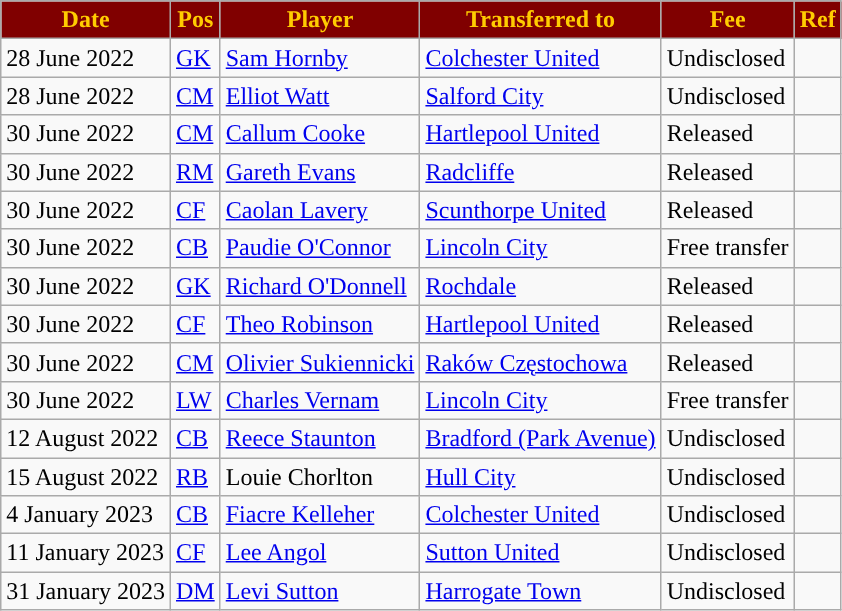<table class="wikitable plainrowheaders sortable">
<tr>
<th style="background:#800000; color:#ffCC00; ">Date</th>
<th style="background:#800000; color:#ffCC00; ">Pos</th>
<th style="background:#800000; color:#ffCC00; ">Player</th>
<th style="background:#800000; color:#ffCC00; ">Transferred to</th>
<th style="background:#800000; color:#ffCC00; ">Fee</th>
<th style="background:#800000; color:#ffCC00; ">Ref</th>
</tr>
<tr>
<td>28 June 2022</td>
<td><a href='#'>GK</a></td>
<td> <a href='#'>Sam Hornby</a></td>
<td> <a href='#'>Colchester United</a></td>
<td>Undisclosed</td>
<td></td>
</tr>
<tr>
<td>28 June 2022</td>
<td><a href='#'>CM</a></td>
<td> <a href='#'>Elliot Watt</a></td>
<td> <a href='#'>Salford City</a></td>
<td>Undisclosed</td>
<td></td>
</tr>
<tr>
<td>30 June 2022</td>
<td><a href='#'>CM</a></td>
<td> <a href='#'>Callum Cooke</a></td>
<td> <a href='#'>Hartlepool United</a></td>
<td>Released</td>
<td></td>
</tr>
<tr>
<td>30 June 2022</td>
<td><a href='#'>RM</a></td>
<td> <a href='#'>Gareth Evans</a></td>
<td> <a href='#'>Radcliffe</a></td>
<td>Released</td>
<td></td>
</tr>
<tr>
<td>30 June 2022</td>
<td><a href='#'>CF</a></td>
<td> <a href='#'>Caolan Lavery</a></td>
<td> <a href='#'>Scunthorpe United</a></td>
<td>Released</td>
<td></td>
</tr>
<tr>
<td>30 June 2022</td>
<td><a href='#'>CB</a></td>
<td> <a href='#'>Paudie O'Connor</a></td>
<td> <a href='#'>Lincoln City</a></td>
<td>Free transfer</td>
<td></td>
</tr>
<tr>
<td>30 June 2022</td>
<td><a href='#'>GK</a></td>
<td> <a href='#'>Richard O'Donnell</a></td>
<td> <a href='#'>Rochdale</a></td>
<td>Released</td>
<td></td>
</tr>
<tr>
<td>30 June 2022</td>
<td><a href='#'>CF</a></td>
<td> <a href='#'>Theo Robinson</a></td>
<td> <a href='#'>Hartlepool United</a></td>
<td>Released</td>
<td></td>
</tr>
<tr>
<td>30 June 2022</td>
<td><a href='#'>CM</a></td>
<td> <a href='#'>Olivier Sukiennicki</a></td>
<td> <a href='#'>Raków Częstochowa</a></td>
<td>Released</td>
<td></td>
</tr>
<tr>
<td>30 June 2022</td>
<td><a href='#'>LW</a></td>
<td> <a href='#'>Charles Vernam</a></td>
<td> <a href='#'>Lincoln City</a></td>
<td>Free transfer</td>
<td></td>
</tr>
<tr>
<td>12 August 2022</td>
<td><a href='#'>CB</a></td>
<td> <a href='#'>Reece Staunton</a></td>
<td> <a href='#'>Bradford (Park Avenue)</a></td>
<td>Undisclosed</td>
<td></td>
</tr>
<tr>
<td>15 August 2022</td>
<td><a href='#'>RB</a></td>
<td> Louie Chorlton</td>
<td> <a href='#'>Hull City</a></td>
<td>Undisclosed</td>
<td></td>
</tr>
<tr>
<td>4 January 2023</td>
<td><a href='#'>CB</a></td>
<td> <a href='#'>Fiacre Kelleher</a></td>
<td> <a href='#'>Colchester United</a></td>
<td>Undisclosed</td>
<td></td>
</tr>
<tr>
<td>11 January 2023</td>
<td><a href='#'>CF</a></td>
<td> <a href='#'>Lee Angol</a></td>
<td> <a href='#'>Sutton United</a></td>
<td>Undisclosed</td>
<td></td>
</tr>
<tr>
<td>31 January 2023</td>
<td><a href='#'>DM</a></td>
<td> <a href='#'>Levi Sutton</a></td>
<td> <a href='#'>Harrogate Town</a></td>
<td>Undisclosed</td>
<td></td>
</tr>
</table>
